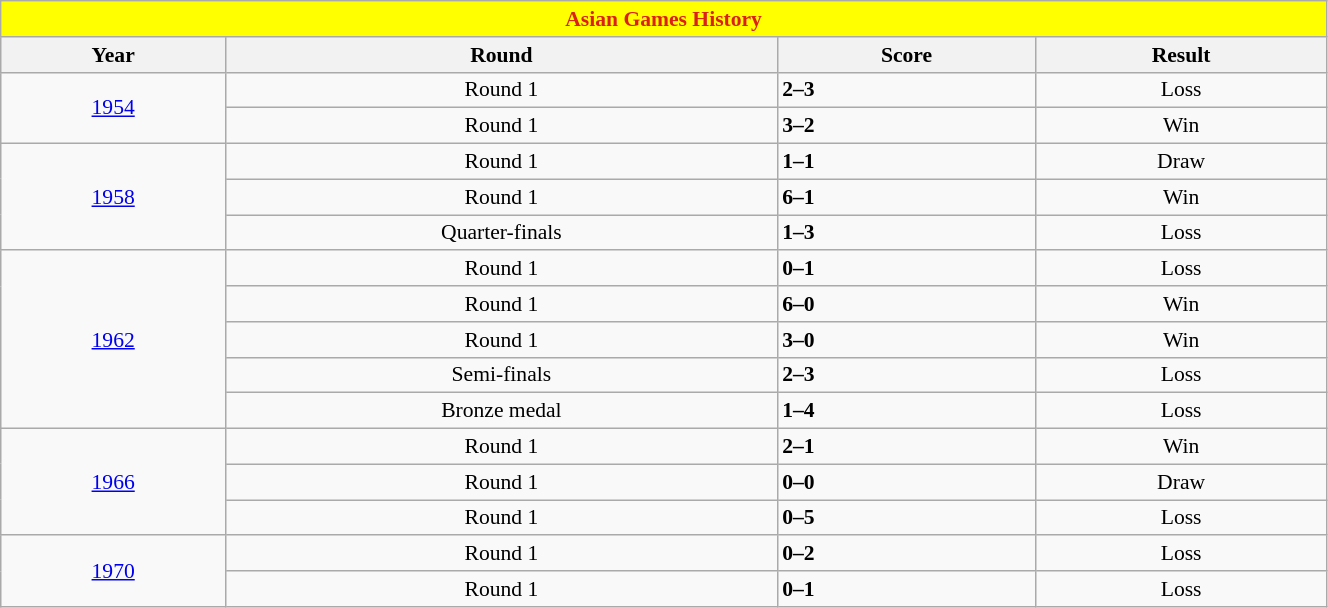<table class="wikitable collapsible collapsed" style="text-align:center; font-size:90%; width:70%;">
<tr>
<th colspan=4 style="background: #FFFF00; color: #DB2017;">Asian Games History</th>
</tr>
<tr>
<th>Year</th>
<th>Round</th>
<th>Score</th>
<th>Result</th>
</tr>
<tr>
<td rowspan=2><a href='#'>1954</a></td>
<td>Round 1</td>
<td style="text-align:left"> <strong>2–3</strong> </td>
<td>Loss</td>
</tr>
<tr>
<td>Round 1</td>
<td style="text-align:left"> <strong>3–2</strong> </td>
<td>Win</td>
</tr>
<tr>
<td rowspan=3><a href='#'>1958</a></td>
<td>Round 1</td>
<td style="text-align:left"> <strong>1–1</strong> </td>
<td>Draw</td>
</tr>
<tr>
<td>Round 1</td>
<td style="text-align:left"> <strong>6–1</strong> </td>
<td>Win</td>
</tr>
<tr>
<td>Quarter-finals</td>
<td style="text-align:left"> <strong>1–3</strong> </td>
<td>Loss</td>
</tr>
<tr>
<td rowspan=5><a href='#'>1962</a></td>
<td>Round 1</td>
<td style="text-align:left"> <strong>0–1</strong> </td>
<td>Loss</td>
</tr>
<tr>
<td>Round 1</td>
<td style="text-align:left"> <strong>6–0</strong> </td>
<td>Win</td>
</tr>
<tr>
<td>Round 1</td>
<td style="text-align:left"> <strong>3–0</strong> </td>
<td>Win</td>
</tr>
<tr>
<td>Semi-finals</td>
<td style="text-align:left"> <strong>2–3</strong> </td>
<td>Loss</td>
</tr>
<tr>
<td>Bronze medal</td>
<td style="text-align:left"> <strong>1–4</strong> </td>
<td>Loss</td>
</tr>
<tr>
<td rowspan=3><a href='#'>1966</a></td>
<td>Round 1</td>
<td style="text-align:left"> <strong>2–1</strong> </td>
<td>Win</td>
</tr>
<tr>
<td>Round 1</td>
<td style="text-align:left"> <strong>0–0</strong> </td>
<td>Draw</td>
</tr>
<tr>
<td>Round 1</td>
<td style="text-align:left"> <strong>0–5</strong> </td>
<td>Loss</td>
</tr>
<tr>
<td rowspan=2><a href='#'>1970</a></td>
<td>Round 1</td>
<td style="text-align:left"> <strong>0–2</strong> </td>
<td>Loss</td>
</tr>
<tr>
<td>Round 1</td>
<td style="text-align:left"> <strong>0–1</strong> </td>
<td>Loss</td>
</tr>
</table>
